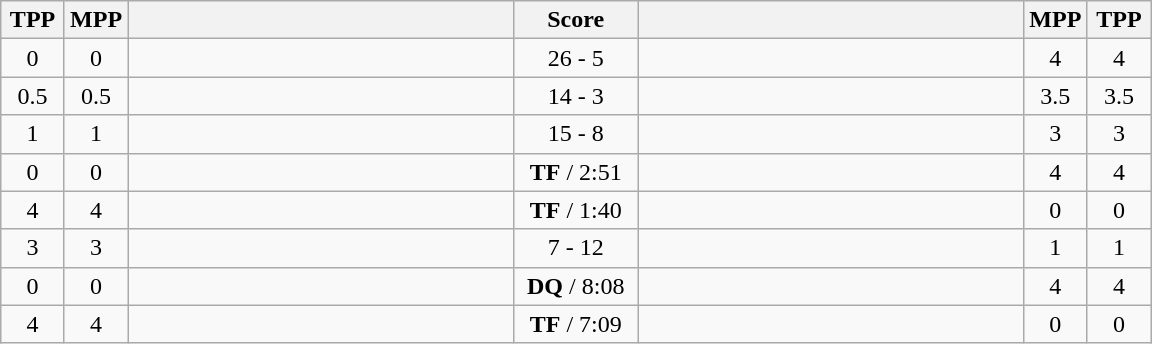<table class="wikitable" style="text-align: center;" |>
<tr>
<th width="35">TPP</th>
<th width="35">MPP</th>
<th width="250"></th>
<th width="75">Score</th>
<th width="250"></th>
<th width="35">MPP</th>
<th width="35">TPP</th>
</tr>
<tr>
<td>0</td>
<td>0</td>
<td style="text-align:left;"><strong></strong></td>
<td>26 - 5</td>
<td style="text-align:left;"></td>
<td>4</td>
<td>4</td>
</tr>
<tr>
<td>0.5</td>
<td>0.5</td>
<td style="text-align:left;"><strong></strong></td>
<td>14 - 3</td>
<td style="text-align:left;"></td>
<td>3.5</td>
<td>3.5</td>
</tr>
<tr>
<td>1</td>
<td>1</td>
<td style="text-align:left;"><strong></strong></td>
<td>15 - 8</td>
<td style="text-align:left;"></td>
<td>3</td>
<td>3</td>
</tr>
<tr>
<td>0</td>
<td>0</td>
<td style="text-align:left;"><strong></strong></td>
<td><strong>TF</strong> / 2:51</td>
<td style="text-align:left;"></td>
<td>4</td>
<td>4</td>
</tr>
<tr>
<td>4</td>
<td>4</td>
<td style="text-align:left;"></td>
<td><strong>TF</strong> / 1:40</td>
<td style="text-align:left;"><strong></strong></td>
<td>0</td>
<td>0</td>
</tr>
<tr>
<td>3</td>
<td>3</td>
<td style="text-align:left;"></td>
<td>7 - 12</td>
<td style="text-align:left;"><strong></strong></td>
<td>1</td>
<td>1</td>
</tr>
<tr>
<td>0</td>
<td>0</td>
<td style="text-align:left;"><strong></strong></td>
<td><strong>DQ</strong> / 8:08</td>
<td style="text-align:left;"></td>
<td>4</td>
<td>4</td>
</tr>
<tr>
<td>4</td>
<td>4</td>
<td style="text-align:left;"></td>
<td><strong>TF</strong> / 7:09</td>
<td style="text-align:left;"><strong></strong></td>
<td>0</td>
<td>0</td>
</tr>
</table>
